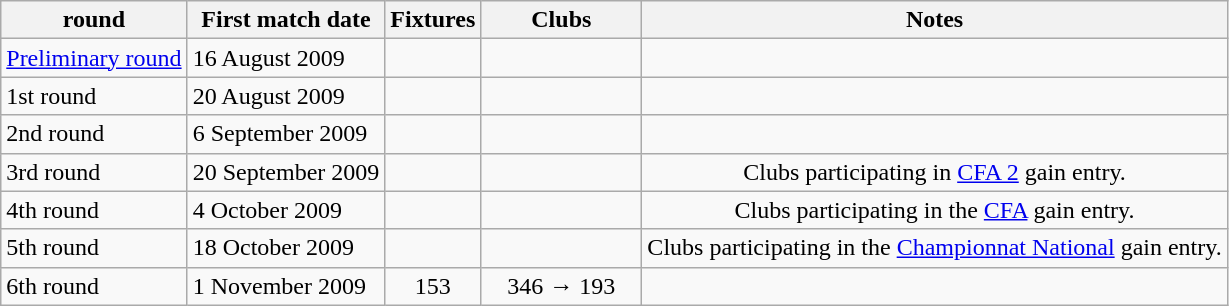<table class="wikitable">
<tr>
<th>round</th>
<th>First match date</th>
<th>Fixtures</th>
<th width=100>Clubs</th>
<th>Notes</th>
</tr>
<tr align=center>
<td align=left><a href='#'>Preliminary round</a></td>
<td align=left>16 August 2009</td>
<td></td>
<td></td>
<td></td>
</tr>
<tr align=center>
<td align=left>1st round</td>
<td align=left>20 August 2009</td>
<td></td>
<td></td>
<td></td>
</tr>
<tr align=center>
<td align=left>2nd round</td>
<td align=left>6 September 2009</td>
<td></td>
<td></td>
<td></td>
</tr>
<tr align=center>
<td align=left>3rd round</td>
<td align=left>20 September 2009</td>
<td></td>
<td></td>
<td>Clubs participating in <a href='#'>CFA 2</a> gain entry.</td>
</tr>
<tr align=center>
<td align=left>4th round</td>
<td align=left>4 October 2009</td>
<td></td>
<td></td>
<td>Clubs participating in the <a href='#'>CFA</a> gain entry.</td>
</tr>
<tr align=center>
<td align=left>5th round</td>
<td align=left>18 October 2009</td>
<td></td>
<td></td>
<td>Clubs participating in the <a href='#'>Championnat National</a> gain entry.</td>
</tr>
<tr align=center>
<td align=left>6th round</td>
<td align=left>1 November 2009</td>
<td>153</td>
<td>346 → 193</td>
<td></td>
</tr>
</table>
